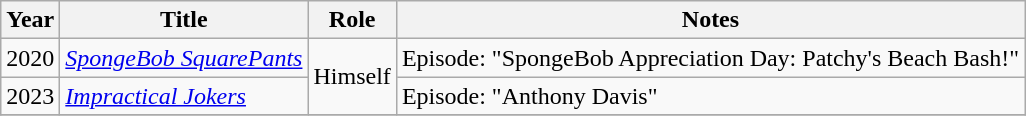<table class="wikitable sortable">
<tr>
<th>Year</th>
<th>Title</th>
<th>Role</th>
<th class="unsortable">Notes</th>
</tr>
<tr>
<td>2020</td>
<td><em><a href='#'>SpongeBob SquarePants</a></em></td>
<td rowspan="2">Himself</td>
<td>Episode: "SpongeBob Appreciation Day: Patchy's Beach Bash!"</td>
</tr>
<tr>
<td>2023</td>
<td><em><a href='#'>Impractical Jokers</a></em></td>
<td>Episode: "Anthony Davis"</td>
</tr>
<tr>
</tr>
</table>
